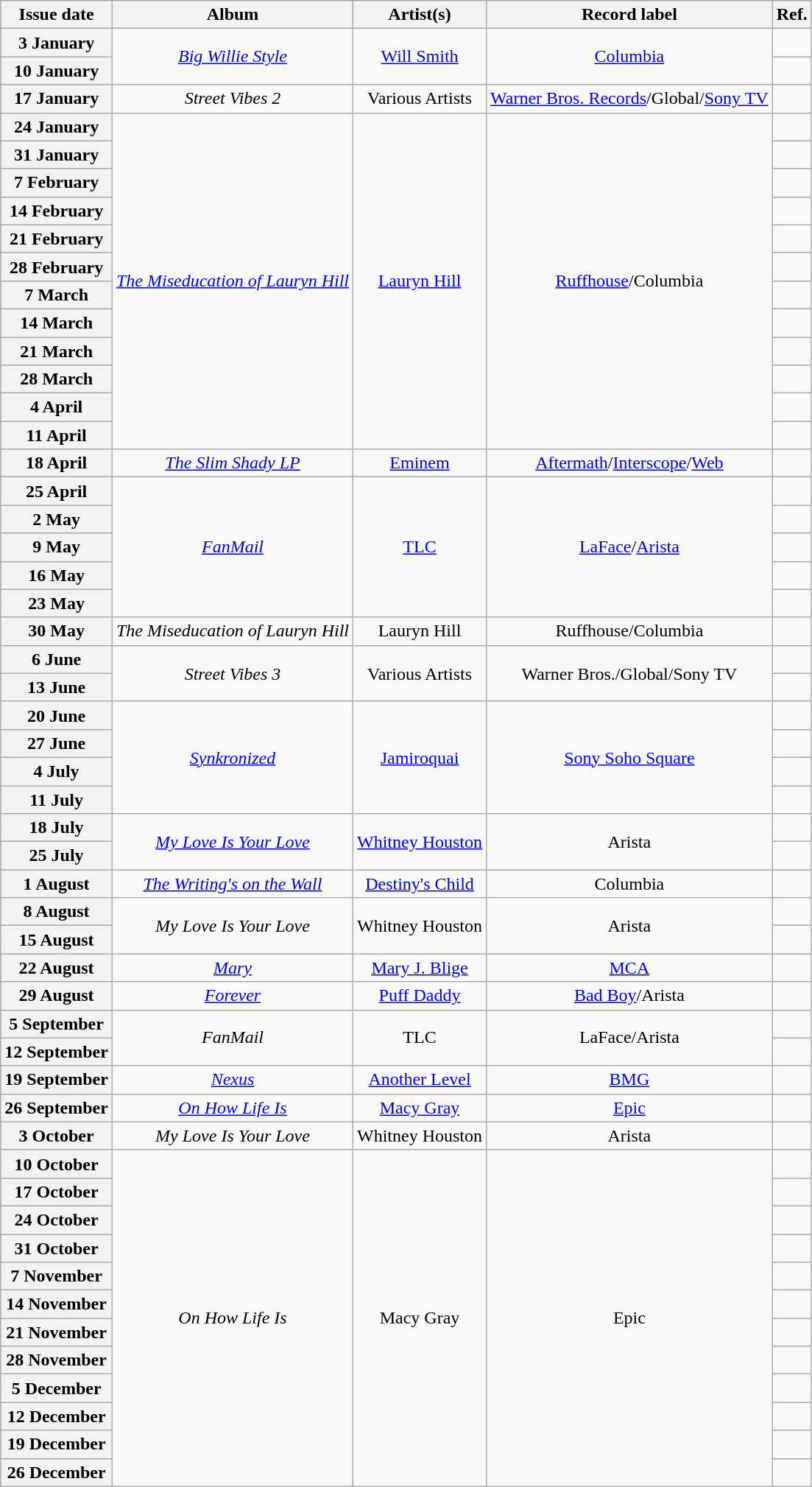<table class="wikitable plainrowheaders">
<tr>
<th scope=col>Issue date</th>
<th scope=col>Album</th>
<th scope=col>Artist(s)</th>
<th scope=col>Record label</th>
<th scope=col>Ref.</th>
</tr>
<tr>
<th scope=row>3 January</th>
<td align="center" rowspan="2"><em><a href='#'>Big Willie Style</a></em></td>
<td align="center" rowspan="2"><a href='#'>Will Smith</a></td>
<td align="center" rowspan="2"><a href='#'>Columbia</a></td>
<td align="center"></td>
</tr>
<tr>
<th scope=row>10 January</th>
<td align="center"></td>
</tr>
<tr>
<th scope=row>17 January</th>
<td align="center"><em>Street Vibes 2</em></td>
<td align="center">Various Artists</td>
<td align="center"><a href='#'>Warner Bros. Records</a>/Global/<a href='#'>Sony TV</a></td>
<td align="center"></td>
</tr>
<tr>
<th scope=row>24 January</th>
<td align="center" rowspan="12"><em><a href='#'>The Miseducation of Lauryn Hill</a></em></td>
<td align="center" rowspan="12"><a href='#'>Lauryn Hill</a></td>
<td align="center" rowspan="12"><a href='#'>Ruffhouse</a>/Columbia</td>
<td align="center"></td>
</tr>
<tr>
<th scope=row>31 January</th>
<td align="center"></td>
</tr>
<tr>
<th scope=row>7 February</th>
<td align="center"></td>
</tr>
<tr>
<th scope=row>14 February</th>
<td align="center"></td>
</tr>
<tr>
<th scope=row>21 February</th>
<td align="center"></td>
</tr>
<tr>
<th scope=row>28 February</th>
<td align="center"></td>
</tr>
<tr>
<th scope=row>7 March</th>
<td align="center"></td>
</tr>
<tr>
<th scope=row>14 March</th>
<td align="center"></td>
</tr>
<tr>
<th scope=row>21 March</th>
<td align="center"></td>
</tr>
<tr>
<th scope=row>28 March</th>
<td align="center"></td>
</tr>
<tr>
<th scope=row>4 April</th>
<td align="center"></td>
</tr>
<tr>
<th scope=row>11 April</th>
<td align="center"></td>
</tr>
<tr>
<th scope=row>18 April</th>
<td align="center"><em><a href='#'>The Slim Shady LP</a></em></td>
<td align="center"><a href='#'>Eminem</a></td>
<td align="center"><a href='#'>Aftermath</a>/<a href='#'>Interscope</a>/<a href='#'>Web</a></td>
<td align="center"></td>
</tr>
<tr>
<th scope=row>25 April</th>
<td align="center" rowspan="5"><em><a href='#'>FanMail</a></em></td>
<td align="center" rowspan="5"><a href='#'>TLC</a></td>
<td align="center" rowspan="5"><a href='#'>LaFace</a>/<a href='#'>Arista</a></td>
<td align="center"></td>
</tr>
<tr>
<th scope=row>2 May</th>
<td align="center"></td>
</tr>
<tr>
<th scope=row>9 May</th>
<td align="center"></td>
</tr>
<tr>
<th scope=row>16 May</th>
<td align="center"></td>
</tr>
<tr>
<th scope=row>23 May</th>
<td align="center"></td>
</tr>
<tr>
<th scope=row>30 May</th>
<td align="center"><em>The Miseducation of Lauryn Hill</em></td>
<td align="center">Lauryn Hill</td>
<td align="center">Ruffhouse/Columbia</td>
<td align="center"></td>
</tr>
<tr>
<th scope=row>6 June</th>
<td align="center" rowspan="2"><em>Street Vibes 3</em></td>
<td align="center" rowspan="2">Various Artists</td>
<td align="center" rowspan="2">Warner Bros./Global/Sony TV</td>
<td align="center"></td>
</tr>
<tr>
<th scope=row>13 June</th>
<td align="center"></td>
</tr>
<tr>
<th scope=row>20 June</th>
<td align="center" rowspan="4"><em><a href='#'>Synkronized</a></em></td>
<td align="center" rowspan="4"><a href='#'>Jamiroquai</a></td>
<td align="center" rowspan="4"><a href='#'>Sony Soho Square</a></td>
<td align="center"></td>
</tr>
<tr>
<th scope=row>27 June</th>
<td align="center"></td>
</tr>
<tr>
<th scope=row>4 July</th>
<td align="center"></td>
</tr>
<tr>
<th scope=row>11 July</th>
<td align="center"></td>
</tr>
<tr>
<th scope=row>18 July</th>
<td align="center" rowspan="2"><em><a href='#'>My Love Is Your Love</a></em></td>
<td align="center" rowspan="2"><a href='#'>Whitney Houston</a></td>
<td align="center" rowspan="2">Arista</td>
<td align="center"></td>
</tr>
<tr>
<th scope=row>25 July</th>
<td align="center"></td>
</tr>
<tr>
<th scope=row>1 August</th>
<td align="center"><em><a href='#'>The Writing's on the Wall</a></em></td>
<td align="center"><a href='#'>Destiny's Child</a></td>
<td align="center">Columbia</td>
<td align="center"></td>
</tr>
<tr>
<th scope=row>8 August</th>
<td align="center" rowspan="2"><em>My Love Is Your Love</em></td>
<td align="center" rowspan="2">Whitney Houston</td>
<td align="center" rowspan="2">Arista</td>
<td align="center"></td>
</tr>
<tr>
<th scope=row>15 August</th>
<td align="center"></td>
</tr>
<tr>
<th scope=row>22 August</th>
<td align="center"><em><a href='#'>Mary</a></em></td>
<td align="center"><a href='#'>Mary J. Blige</a></td>
<td align="center"><a href='#'>MCA</a></td>
<td align="center"></td>
</tr>
<tr>
<th scope=row>29 August</th>
<td align="center"><em><a href='#'>Forever</a></em></td>
<td align="center"><a href='#'>Puff Daddy</a></td>
<td align="center"><a href='#'>Bad Boy</a>/Arista</td>
<td align="center"></td>
</tr>
<tr>
<th scope=row>5 September</th>
<td align="center" rowspan="2"><em>FanMail</em></td>
<td align="center" rowspan="2">TLC</td>
<td align="center" rowspan="2">LaFace/Arista</td>
<td align="center"></td>
</tr>
<tr>
<th scope=row>12 September</th>
<td align="center"></td>
</tr>
<tr>
<th scope=row>19 September</th>
<td align="center"><em><a href='#'>Nexus</a></em></td>
<td align="center"><a href='#'>Another Level</a></td>
<td align="center"><a href='#'>BMG</a></td>
<td align="center"></td>
</tr>
<tr>
<th scope=row>26 September</th>
<td align="center"><em><a href='#'>On How Life Is</a></em></td>
<td align="center"><a href='#'>Macy Gray</a></td>
<td align="center"><a href='#'>Epic</a></td>
<td align="center"></td>
</tr>
<tr>
<th scope=row>3 October</th>
<td align="center"><em>My Love Is Your Love</em></td>
<td align="center">Whitney Houston</td>
<td align="center">Arista</td>
<td align="center"></td>
</tr>
<tr>
<th scope=row>10 October</th>
<td align="center" rowspan="12"><em>On How Life Is</em></td>
<td align="center" rowspan="12">Macy Gray</td>
<td align="center" rowspan="12">Epic</td>
<td align="center"></td>
</tr>
<tr>
<th scope=row>17 October</th>
<td align="center"></td>
</tr>
<tr>
<th scope=row>24 October</th>
<td align="center"></td>
</tr>
<tr>
<th scope=row>31 October</th>
<td align="center"></td>
</tr>
<tr>
<th scope=row>7 November</th>
<td align="center"></td>
</tr>
<tr>
<th scope=row>14 November</th>
<td align="center"></td>
</tr>
<tr>
<th scope=row>21 November</th>
<td align="center"></td>
</tr>
<tr>
<th scope=row>28 November</th>
<td align="center"></td>
</tr>
<tr>
<th scope=row>5 December</th>
<td align="center"></td>
</tr>
<tr>
<th scope=row>12 December</th>
<td align="center"></td>
</tr>
<tr>
<th scope=row>19 December</th>
<td align="center"></td>
</tr>
<tr>
<th scope=row>26 December</th>
<td align="center"></td>
</tr>
</table>
